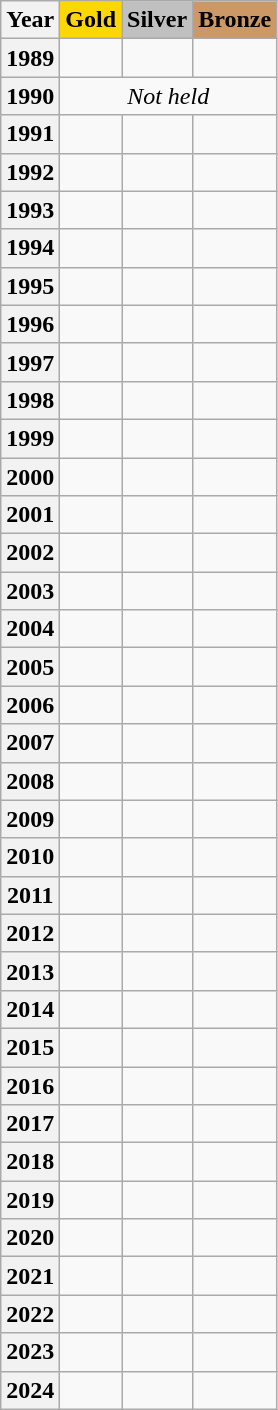<table class="wikitable">
<tr>
<th align="center">Year</th>
<td align="center"  bgcolor="gold"><strong>Gold</strong></td>
<td align="center"  bgcolor="silver"><strong>Silver</strong></td>
<td align="center"  bgcolor="#CC9966"><strong>Bronze</strong></td>
</tr>
<tr>
<th>1989</th>
<td></td>
<td></td>
<td></td>
</tr>
<tr>
<th>1990</th>
<td align="center" colspan="3"><em>Not held</em></td>
</tr>
<tr>
<th>1991</th>
<td></td>
<td></td>
<td></td>
</tr>
<tr>
<th>1992</th>
<td></td>
<td></td>
<td></td>
</tr>
<tr>
<th>1993</th>
<td></td>
<td></td>
<td></td>
</tr>
<tr>
<th>1994</th>
<td></td>
<td></td>
<td></td>
</tr>
<tr>
<th>1995</th>
<td></td>
<td></td>
<td></td>
</tr>
<tr>
<th>1996</th>
<td></td>
<td></td>
<td></td>
</tr>
<tr>
<th>1997</th>
<td></td>
<td></td>
<td></td>
</tr>
<tr>
<th>1998</th>
<td></td>
<td></td>
<td></td>
</tr>
<tr>
<th>1999</th>
<td></td>
<td></td>
<td></td>
</tr>
<tr>
<th>2000</th>
<td></td>
<td></td>
<td></td>
</tr>
<tr>
<th>2001</th>
<td></td>
<td></td>
<td></td>
</tr>
<tr>
<th>2002</th>
<td></td>
<td></td>
<td></td>
</tr>
<tr>
<th>2003</th>
<td></td>
<td></td>
<td></td>
</tr>
<tr>
<th>2004</th>
<td></td>
<td></td>
<td></td>
</tr>
<tr>
<th>2005</th>
<td></td>
<td></td>
<td></td>
</tr>
<tr>
<th>2006</th>
<td></td>
<td></td>
<td></td>
</tr>
<tr>
<th>2007</th>
<td></td>
<td></td>
<td></td>
</tr>
<tr>
<th>2008</th>
<td></td>
<td></td>
<td></td>
</tr>
<tr>
<th>2009</th>
<td></td>
<td></td>
<td></td>
</tr>
<tr>
<th>2010</th>
<td></td>
<td></td>
<td></td>
</tr>
<tr>
<th>2011</th>
<td></td>
<td></td>
<td></td>
</tr>
<tr>
<th>2012</th>
<td></td>
<td></td>
<td></td>
</tr>
<tr>
<th>2013</th>
<td></td>
<td></td>
<td></td>
</tr>
<tr>
<th>2014</th>
<td></td>
<td></td>
<td></td>
</tr>
<tr>
<th>2015</th>
<td></td>
<td></td>
<td></td>
</tr>
<tr>
<th>2016</th>
<td></td>
<td></td>
<td></td>
</tr>
<tr>
<th>2017</th>
<td></td>
<td></td>
<td></td>
</tr>
<tr>
<th>2018</th>
<td></td>
<td></td>
<td></td>
</tr>
<tr>
<th>2019</th>
<td></td>
<td></td>
<td></td>
</tr>
<tr>
<th>2020</th>
<td></td>
<td></td>
<td></td>
</tr>
<tr>
<th>2021</th>
<td></td>
<td></td>
<td></td>
</tr>
<tr>
<th>2022</th>
<td></td>
<td></td>
<td></td>
</tr>
<tr>
<th>2023</th>
<td></td>
<td></td>
<td></td>
</tr>
<tr>
<th>2024</th>
<td></td>
<td></td>
<td></td>
</tr>
</table>
